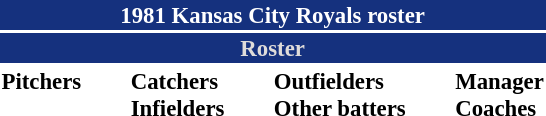<table class="toccolours" style="font-size: 95%;">
<tr>
<th colspan="10" style="background-color: #15317E; color: #FFFFFF; text-align: center;">1981 Kansas City Royals roster</th>
</tr>
<tr>
<td colspan="10" style="background-color: #15317E; color: #DFDCDA; text-align: center;"><strong>Roster</strong></td>
</tr>
<tr>
<td valign="top"><strong>Pitchers</strong><br>











</td>
<td width = "25px"></td>
<td valign="top"><strong>Catchers</strong><br>



<strong>Infielders</strong>









</td>
<td width = "25px"></td>
<td valign="top"><strong>Outfielders</strong><br>






<strong>Other batters</strong>
</td>
<td width = "25px"></td>
<td valign="top"><strong>Manager</strong><br>

<strong>Coaches</strong>




</td>
</tr>
<tr>
</tr>
</table>
